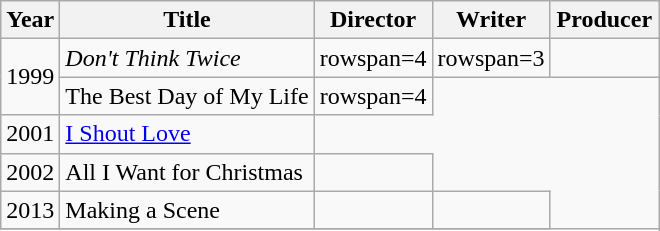<table class="wikitable">
<tr>
<th>Year</th>
<th>Title</th>
<th width=65>Director</th>
<th width=65>Writer</th>
<th width=65>Producer</th>
</tr>
<tr>
<td rowspan=2>1999</td>
<td><em>Don't Think Twice</em></td>
<td>rowspan=4 </td>
<td>rowspan=3 </td>
<td></td>
</tr>
<tr>
<td>The Best Day of My Life<em></td>
<td>rowspan=4 </td>
</tr>
<tr>
<td>2001</td>
<td></em><a href='#'>I Shout Love</a><em></td>
</tr>
<tr>
<td>2002</td>
<td></em>All I Want for Christmas<em></td>
<td></td>
</tr>
<tr>
<td>2013</td>
<td></em>Making a Scene<em></td>
<td></td>
<td></td>
</tr>
<tr>
</tr>
</table>
